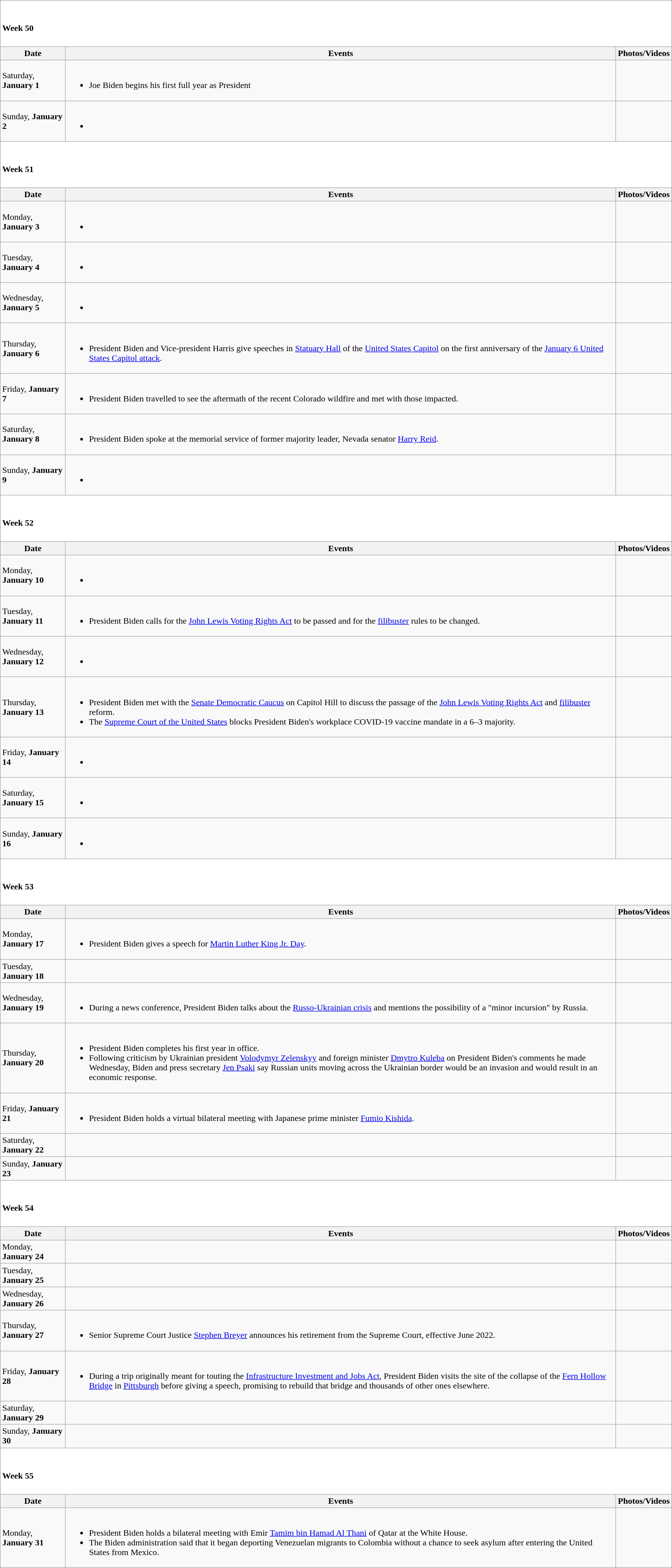<table class="wikitable">
<tr style="background:white;">
<td colspan="3"><br><h4>Week 50</h4></td>
</tr>
<tr>
<th>Date</th>
<th>Events</th>
<th>Photos/Videos</th>
</tr>
<tr>
<td>Saturday, <strong>January 1</strong></td>
<td><br><ul><li>Joe Biden begins his first full year as President</li></ul></td>
<td></td>
</tr>
<tr>
<td>Sunday, <strong>January 2</strong></td>
<td><br><ul><li></li></ul></td>
<td></td>
</tr>
<tr style="background:white;">
<td colspan="3"><br><h4>Week 51</h4></td>
</tr>
<tr>
<th>Date</th>
<th>Events</th>
<th>Photos/Videos</th>
</tr>
<tr>
<td>Monday, <strong>January 3</strong></td>
<td><br><ul><li></li></ul></td>
<td></td>
</tr>
<tr>
<td>Tuesday, <strong>January 4</strong></td>
<td><br><ul><li></li></ul></td>
<td></td>
</tr>
<tr>
<td>Wednesday, <strong>January 5</strong></td>
<td><br><ul><li></li></ul></td>
<td></td>
</tr>
<tr>
<td>Thursday, <strong>January 6</strong></td>
<td><br><ul><li>President Biden and Vice-president Harris give speeches in <a href='#'>Statuary Hall</a> of the <a href='#'>United States Capitol</a> on the first anniversary of the <a href='#'>January 6 United States Capitol attack</a>.</li></ul></td>
<td></td>
</tr>
<tr>
<td>Friday, <strong>January 7</strong></td>
<td><br><ul><li>President Biden travelled to see the aftermath of the recent Colorado wildfire and met with those impacted.</li></ul></td>
<td></td>
</tr>
<tr>
<td>Saturday, <strong>January 8</strong></td>
<td><br><ul><li>President Biden spoke at the memorial service of former majority leader, Nevada senator <a href='#'>Harry Reid</a>.</li></ul></td>
<td></td>
</tr>
<tr>
<td>Sunday, <strong>January 9</strong></td>
<td><br><ul><li></li></ul></td>
<td></td>
</tr>
<tr style="background:white;">
<td colspan="3"><br><h4>Week 52</h4></td>
</tr>
<tr>
<th>Date</th>
<th>Events</th>
<th>Photos/Videos</th>
</tr>
<tr>
<td>Monday, <strong>January 10</strong></td>
<td><br><ul><li></li></ul></td>
<td></td>
</tr>
<tr>
<td>Tuesday, <strong>January 11</strong></td>
<td><br><ul><li>President Biden calls for the <a href='#'>John Lewis Voting Rights Act</a> to be passed and for the <a href='#'>filibuster</a> rules to be changed.</li></ul></td>
<td></td>
</tr>
<tr>
<td>Wednesday, <strong>January 12</strong></td>
<td><br><ul><li></li></ul></td>
<td></td>
</tr>
<tr>
<td>Thursday, <strong>January 13</strong></td>
<td><br><ul><li>President Biden met with the <a href='#'>Senate Democratic Caucus</a> on Capitol Hill to discuss the passage of the <a href='#'>John Lewis Voting Rights Act</a> and <a href='#'>filibuster</a> reform.</li><li>The <a href='#'>Supreme Court of the United States</a> blocks President Biden's workplace COVID-19 vaccine mandate in a 6–3 majority.</li></ul></td>
<td></td>
</tr>
<tr>
<td>Friday, <strong>January 14</strong></td>
<td><br><ul><li></li></ul></td>
<td></td>
</tr>
<tr>
<td>Saturday, <strong>January 15</strong></td>
<td><br><ul><li></li></ul></td>
<td></td>
</tr>
<tr>
<td>Sunday, <strong>January 16</strong></td>
<td><br><ul><li></li></ul></td>
<td></td>
</tr>
<tr style="background:white;">
<td colspan="3"><br><h4>Week 53</h4></td>
</tr>
<tr>
<th>Date</th>
<th>Events</th>
<th>Photos/Videos</th>
</tr>
<tr>
<td>Monday, <strong>January 17</strong></td>
<td><br><ul><li>President Biden gives a speech for <a href='#'>Martin Luther King Jr. Day</a>.</li></ul></td>
<td></td>
</tr>
<tr>
<td>Tuesday, <strong>January 18</strong></td>
<td></td>
<td></td>
</tr>
<tr>
<td>Wednesday, <strong>January 19</strong></td>
<td><br><ul><li>During a news conference, President Biden talks about the <a href='#'>Russo-Ukrainian crisis</a> and mentions the possibility of a "minor incursion" by Russia.</li></ul></td>
<td></td>
</tr>
<tr>
<td>Thursday, <strong>January 20</strong></td>
<td><br><ul><li>President Biden completes his first year in office.</li><li>Following criticism by Ukrainian president <a href='#'>Volodymyr Zelenskyy</a> and foreign minister <a href='#'>Dmytro Kuleba</a> on President Biden's comments he made Wednesday, Biden and press secretary <a href='#'>Jen Psaki</a> say Russian units moving across the Ukrainian border would be an invasion and would result in an economic response.</li></ul></td>
<td></td>
</tr>
<tr>
<td>Friday, <strong>January 21</strong></td>
<td><br><ul><li>President Biden holds a virtual bilateral meeting with Japanese prime minister <a href='#'>Fumio Kishida</a>.</li></ul></td>
<td></td>
</tr>
<tr>
<td>Saturday, <strong>January 22</strong></td>
<td></td>
<td></td>
</tr>
<tr>
<td>Sunday, <strong>January 23</strong></td>
<td></td>
<td></td>
</tr>
<tr style="background:white;">
<td colspan="3"><br><h4>Week 54</h4></td>
</tr>
<tr>
<th>Date</th>
<th>Events</th>
<th>Photos/Videos</th>
</tr>
<tr>
<td>Monday, <strong>January 24</strong></td>
<td></td>
<td></td>
</tr>
<tr>
<td>Tuesday, <strong>January 25</strong></td>
<td></td>
<td></td>
</tr>
<tr>
<td>Wednesday, <strong>January 26</strong></td>
<td></td>
<td></td>
</tr>
<tr>
<td>Thursday, <strong>January 27</strong></td>
<td><br><ul><li>Senior Supreme Court Justice <a href='#'>Stephen Breyer</a> announces his retirement from the Supreme Court, effective June 2022.</li></ul></td>
<td></td>
</tr>
<tr>
<td>Friday, <strong>January 28</strong></td>
<td><br><ul><li>During a trip originally meant for touting the <a href='#'>Infrastructure Investment and Jobs Act</a>, President Biden visits the site of the collapse of the <a href='#'>Fern Hollow Bridge</a> in <a href='#'>Pittsburgh</a> before giving a speech, promising to rebuild that bridge and thousands of other ones elsewhere.</li></ul></td>
<td></td>
</tr>
<tr>
<td>Saturday, <strong>January 29</strong></td>
<td></td>
<td></td>
</tr>
<tr>
<td>Sunday, <strong>January 30</strong></td>
<td></td>
<td></td>
</tr>
<tr style="background:white;">
<td colspan="3"><br><h4>Week 55</h4></td>
</tr>
<tr>
<th>Date</th>
<th>Events</th>
<th>Photos/Videos</th>
</tr>
<tr>
<td>Monday, <strong>January 31</strong></td>
<td><br><ul><li>President Biden holds a bilateral meeting with Emir <a href='#'>Tamim bin Hamad Al Thani</a> of Qatar at the White House.</li><li>The Biden administration said that it began deporting Venezuelan migrants to Colombia without a chance to seek asylum after entering the United States from Mexico.</li></ul></td>
<td></td>
</tr>
</table>
